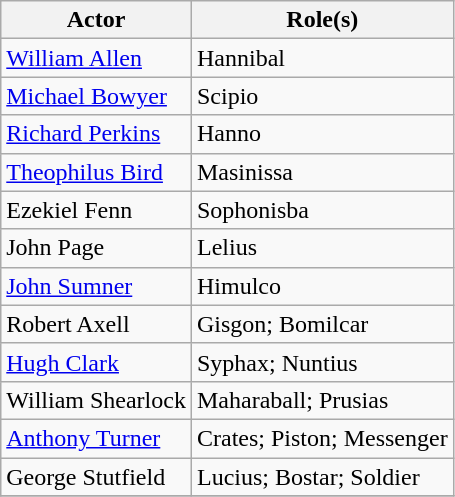<table class="wikitable">
<tr>
<th>Actor</th>
<th>Role(s)</th>
</tr>
<tr>
<td><a href='#'>William Allen</a></td>
<td>Hannibal</td>
</tr>
<tr>
<td><a href='#'>Michael Bowyer</a></td>
<td>Scipio</td>
</tr>
<tr>
<td><a href='#'>Richard Perkins</a></td>
<td>Hanno</td>
</tr>
<tr>
<td><a href='#'>Theophilus Bird</a></td>
<td>Masinissa</td>
</tr>
<tr>
<td>Ezekiel Fenn</td>
<td>Sophonisba</td>
</tr>
<tr>
<td>John Page</td>
<td>Lelius</td>
</tr>
<tr>
<td><a href='#'>John Sumner</a></td>
<td>Himulco</td>
</tr>
<tr>
<td>Robert Axell</td>
<td>Gisgon; Bomilcar</td>
</tr>
<tr>
<td><a href='#'>Hugh Clark</a></td>
<td>Syphax; Nuntius</td>
</tr>
<tr>
<td>William Shearlock</td>
<td>Maharaball; Prusias</td>
</tr>
<tr>
<td><a href='#'>Anthony Turner</a></td>
<td>Crates; Piston; Messenger</td>
</tr>
<tr>
<td>George Stutfield</td>
<td>Lucius; Bostar; Soldier</td>
</tr>
<tr>
</tr>
</table>
